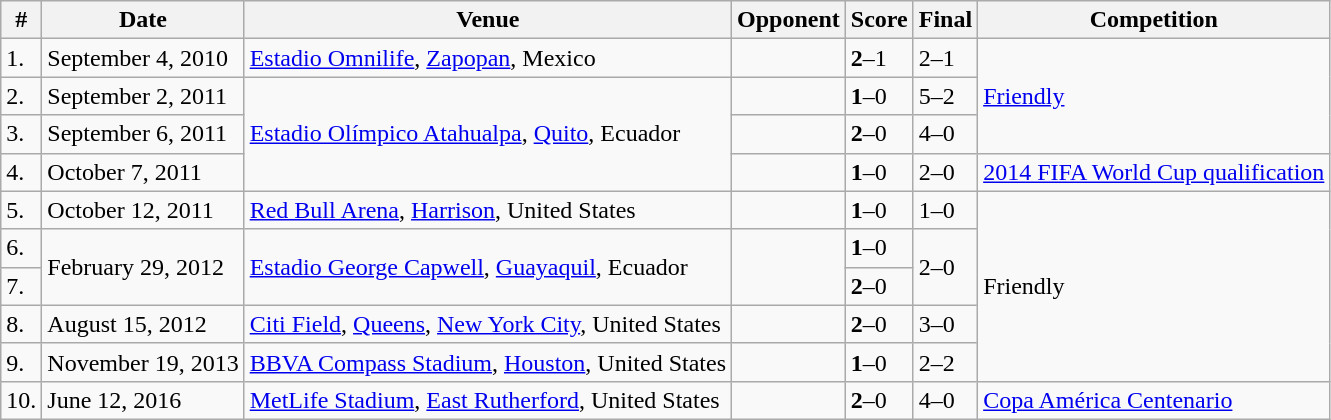<table class="wikitable collapsible collapsed">
<tr>
<th>#</th>
<th>Date</th>
<th>Venue</th>
<th>Opponent</th>
<th>Score</th>
<th>Final</th>
<th>Competition</th>
</tr>
<tr>
<td>1.</td>
<td>September 4, 2010</td>
<td><a href='#'>Estadio Omnilife</a>, <a href='#'>Zapopan</a>, Mexico</td>
<td></td>
<td><strong>2</strong>–1</td>
<td>2–1</td>
<td rowspan=3><a href='#'>Friendly</a></td>
</tr>
<tr>
<td>2.</td>
<td>September 2, 2011</td>
<td rowspan=3><a href='#'>Estadio Olímpico Atahualpa</a>, <a href='#'>Quito</a>, Ecuador</td>
<td></td>
<td><strong>1</strong>–0</td>
<td>5–2</td>
</tr>
<tr>
<td>3.</td>
<td>September 6, 2011</td>
<td></td>
<td><strong>2</strong>–0</td>
<td>4–0</td>
</tr>
<tr>
<td>4.</td>
<td>October 7, 2011</td>
<td></td>
<td><strong>1</strong>–0</td>
<td>2–0</td>
<td><a href='#'>2014 FIFA World Cup qualification</a></td>
</tr>
<tr>
<td>5.</td>
<td>October 12, 2011</td>
<td><a href='#'>Red Bull Arena</a>, <a href='#'>Harrison</a>, United States</td>
<td></td>
<td><strong>1</strong>–0</td>
<td>1–0</td>
<td rowspan=5>Friendly</td>
</tr>
<tr>
<td>6.</td>
<td rowspan=2>February 29, 2012</td>
<td rowspan=2><a href='#'>Estadio George Capwell</a>, <a href='#'>Guayaquil</a>, Ecuador</td>
<td rowspan=2></td>
<td><strong>1</strong>–0</td>
<td rowspan=2>2–0</td>
</tr>
<tr>
<td>7.</td>
<td><strong>2</strong>–0</td>
</tr>
<tr>
<td>8.</td>
<td>August 15, 2012</td>
<td><a href='#'>Citi Field</a>, <a href='#'>Queens</a>, <a href='#'>New York City</a>, United States</td>
<td></td>
<td><strong>2</strong>–0</td>
<td>3–0</td>
</tr>
<tr>
<td>9.</td>
<td>November 19, 2013</td>
<td><a href='#'>BBVA Compass Stadium</a>, <a href='#'>Houston</a>, United States</td>
<td></td>
<td><strong>1</strong>–0</td>
<td>2–2</td>
</tr>
<tr>
<td>10.</td>
<td>June 12, 2016</td>
<td><a href='#'>MetLife Stadium</a>, <a href='#'>East Rutherford</a>, United States</td>
<td></td>
<td><strong>2</strong>–0</td>
<td>4–0</td>
<td><a href='#'>Copa América Centenario</a></td>
</tr>
</table>
